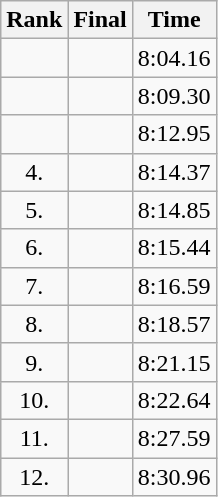<table class="wikitable" style="text-align:center">
<tr>
<th>Rank</th>
<th>Final</th>
<th>Time</th>
</tr>
<tr>
<td></td>
<td align=left></td>
<td>8:04.16</td>
</tr>
<tr>
<td></td>
<td align=left></td>
<td>8:09.30</td>
</tr>
<tr>
<td></td>
<td align=left></td>
<td>8:12.95</td>
</tr>
<tr>
<td>4.</td>
<td align=left></td>
<td>8:14.37</td>
</tr>
<tr>
<td>5.</td>
<td align=left></td>
<td>8:14.85</td>
</tr>
<tr>
<td>6.</td>
<td align=left></td>
<td>8:15.44</td>
</tr>
<tr>
<td>7.</td>
<td align=left></td>
<td>8:16.59</td>
</tr>
<tr>
<td>8.</td>
<td align=left></td>
<td>8:18.57</td>
</tr>
<tr>
<td>9.</td>
<td align=left></td>
<td>8:21.15</td>
</tr>
<tr>
<td>10.</td>
<td align=left></td>
<td>8:22.64</td>
</tr>
<tr>
<td>11.</td>
<td align=left></td>
<td>8:27.59</td>
</tr>
<tr>
<td>12.</td>
<td align=left></td>
<td>8:30.96</td>
</tr>
</table>
